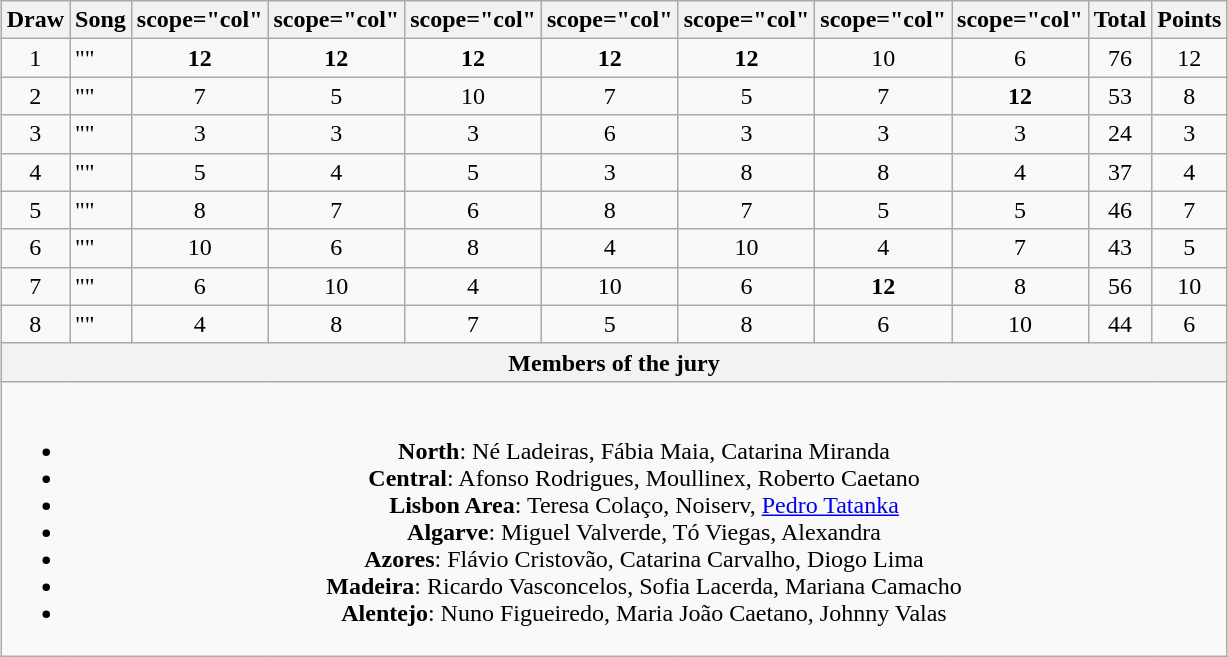<table class="wikitable collapsible" style="margin: 1em auto 1em auto; text-align:center;">
<tr>
<th>Draw</th>
<th>Song</th>
<th>scope="col" </th>
<th>scope="col" </th>
<th>scope="col" </th>
<th>scope="col" </th>
<th>scope="col" </th>
<th>scope="col" </th>
<th>scope="col" </th>
<th>Total</th>
<th>Points</th>
</tr>
<tr>
<td>1</td>
<td align="left">""</td>
<td><strong>12</strong></td>
<td><strong>12</strong></td>
<td><strong>12</strong></td>
<td><strong>12</strong></td>
<td><strong>12</strong></td>
<td>10</td>
<td>6</td>
<td>76</td>
<td>12</td>
</tr>
<tr>
<td>2</td>
<td align="left">""</td>
<td>7</td>
<td>5</td>
<td>10</td>
<td>7</td>
<td>5</td>
<td>7</td>
<td><strong>12</strong></td>
<td>53</td>
<td>8</td>
</tr>
<tr>
<td>3</td>
<td align="left">""</td>
<td>3</td>
<td>3</td>
<td>3</td>
<td>6</td>
<td>3</td>
<td>3</td>
<td>3</td>
<td>24</td>
<td>3</td>
</tr>
<tr>
<td>4</td>
<td align="left">""</td>
<td>5</td>
<td>4</td>
<td>5</td>
<td>3</td>
<td>8</td>
<td>8</td>
<td>4</td>
<td>37</td>
<td>4</td>
</tr>
<tr>
<td>5</td>
<td align="left">""</td>
<td>8</td>
<td>7</td>
<td>6</td>
<td>8</td>
<td>7</td>
<td>5</td>
<td>5</td>
<td>46</td>
<td>7</td>
</tr>
<tr>
<td>6</td>
<td align="left">""</td>
<td>10</td>
<td>6</td>
<td>8</td>
<td>4</td>
<td>10</td>
<td>4</td>
<td>7</td>
<td>43</td>
<td>5</td>
</tr>
<tr>
<td>7</td>
<td align="left">""</td>
<td>6</td>
<td>10</td>
<td>4</td>
<td>10</td>
<td>6</td>
<td><strong>12</strong></td>
<td>8</td>
<td>56</td>
<td>10</td>
</tr>
<tr>
<td>8</td>
<td align="left">""</td>
<td>4</td>
<td>8</td>
<td>7</td>
<td>5</td>
<td>8</td>
<td>6</td>
<td>10</td>
<td>44</td>
<td>6</td>
</tr>
<tr>
<th colspan="11">Members of the jury</th>
</tr>
<tr>
<td colspan="11"><br><ul><li><strong>North</strong>: Né Ladeiras, Fábia Maia, Catarina Miranda</li><li><strong>Central</strong>: Afonso Rodrigues, Moullinex, Roberto Caetano</li><li><strong>Lisbon Area</strong>: Teresa Colaço, Noiserv, <a href='#'>Pedro Tatanka</a></li><li><strong>Algarve</strong>: Miguel Valverde, Tó Viegas, Alexandra</li><li><strong>Azores</strong>: Flávio Cristovão, Catarina Carvalho, Diogo Lima</li><li><strong>Madeira</strong>: Ricardo Vasconcelos, Sofia Lacerda, Mariana Camacho</li><li><strong>Alentejo</strong>: Nuno Figueiredo, Maria João Caetano, Johnny Valas</li></ul></td>
</tr>
</table>
